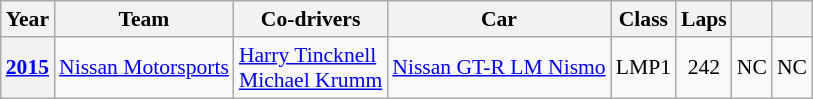<table class="wikitable" style="text-align:center; font-size:90%">
<tr>
<th>Year</th>
<th>Team</th>
<th>Co-drivers</th>
<th>Car</th>
<th>Class</th>
<th>Laps</th>
<th></th>
<th></th>
</tr>
<tr>
<th><a href='#'>2015</a></th>
<td align="left"> <a href='#'>Nissan Motorsports</a></td>
<td align="left"> <a href='#'>Harry Tincknell</a><br> <a href='#'>Michael Krumm</a></td>
<td align="left"><a href='#'>Nissan GT-R LM Nismo</a></td>
<td>LMP1</td>
<td>242</td>
<td>NC</td>
<td>NC</td>
</tr>
</table>
